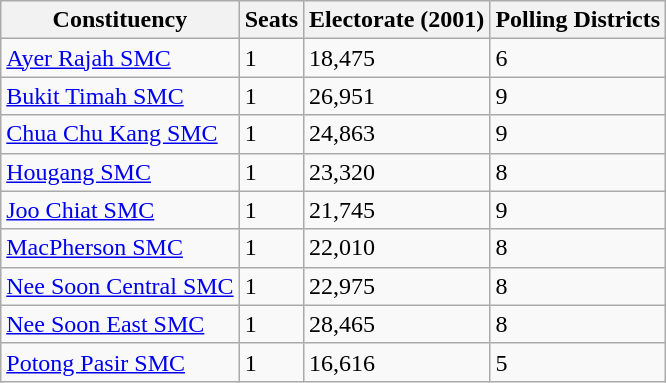<table class="wikitable">
<tr>
<th>Constituency</th>
<th>Seats</th>
<th>Electorate (2001)</th>
<th>Polling Districts</th>
</tr>
<tr>
<td><a href='#'>Ayer Rajah SMC</a></td>
<td>1</td>
<td>18,475</td>
<td>6</td>
</tr>
<tr>
<td><a href='#'>Bukit Timah SMC</a></td>
<td>1</td>
<td>26,951</td>
<td>9</td>
</tr>
<tr>
<td><a href='#'>Chua Chu Kang SMC</a></td>
<td>1</td>
<td>24,863</td>
<td>9</td>
</tr>
<tr>
<td><a href='#'>Hougang SMC</a></td>
<td>1</td>
<td>23,320</td>
<td>8</td>
</tr>
<tr>
<td><a href='#'>Joo Chiat SMC</a></td>
<td>1</td>
<td>21,745</td>
<td>9</td>
</tr>
<tr>
<td><a href='#'>MacPherson SMC</a></td>
<td>1</td>
<td>22,010</td>
<td>8</td>
</tr>
<tr>
<td><a href='#'>Nee Soon Central SMC</a></td>
<td>1</td>
<td>22,975</td>
<td>8</td>
</tr>
<tr>
<td><a href='#'>Nee Soon East SMC</a></td>
<td>1</td>
<td>28,465</td>
<td>8</td>
</tr>
<tr>
<td><a href='#'>Potong Pasir SMC</a></td>
<td>1</td>
<td>16,616</td>
<td>5</td>
</tr>
</table>
